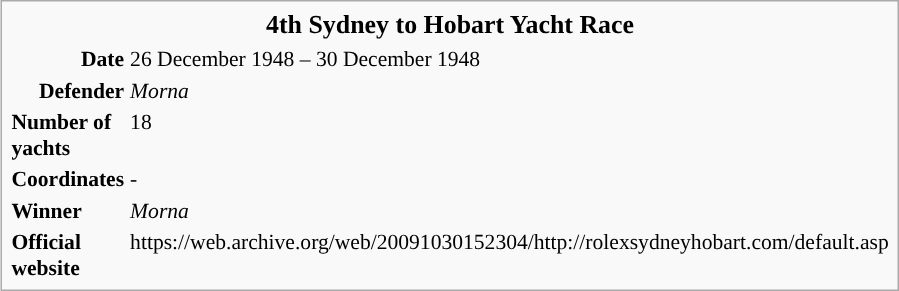<table class="infobox" style="width: 23em; font-size: 90%">
<tr>
<th colspan="2" style="text-align: center; font-size: larger;"><strong>4th Sydney to Hobart Yacht Race</strong></th>
</tr>
<tr>
<td style="text-align: right;"><strong>Date</strong></td>
<td>26 December 1948 – 30 December 1948</td>
</tr>
<tr>
<td style="text-align: right;"><strong>Defender</strong></td>
<td><em>Morna</em></td>
</tr>
<tr>
<td><strong>Number of yachts</strong></td>
<td>18</td>
</tr>
<tr>
<td><strong>Coordinates</strong></td>
<td>-<br></td>
</tr>
<tr>
<td><strong>Winner</strong></td>
<td><em>Morna</em></td>
</tr>
<tr>
<td><strong>Official website</strong></td>
<td>https://web.archive.org/web/20091030152304/http://rolexsydneyhobart.com/default.asp</td>
</tr>
</table>
